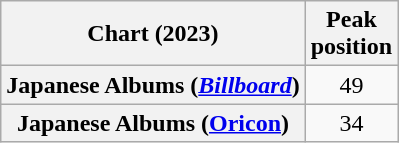<table class="wikitable plainrowheaders sortable" style="text-align:center;">
<tr>
<th scope="col">Chart (2023)</th>
<th scope="col">Peak<br>position</th>
</tr>
<tr>
<th scope="row">Japanese Albums (<em><a href='#'>Billboard</a></em>)</th>
<td>49</td>
</tr>
<tr>
<th scope="row">Japanese Albums (<a href='#'>Oricon</a>)</th>
<td>34</td>
</tr>
</table>
